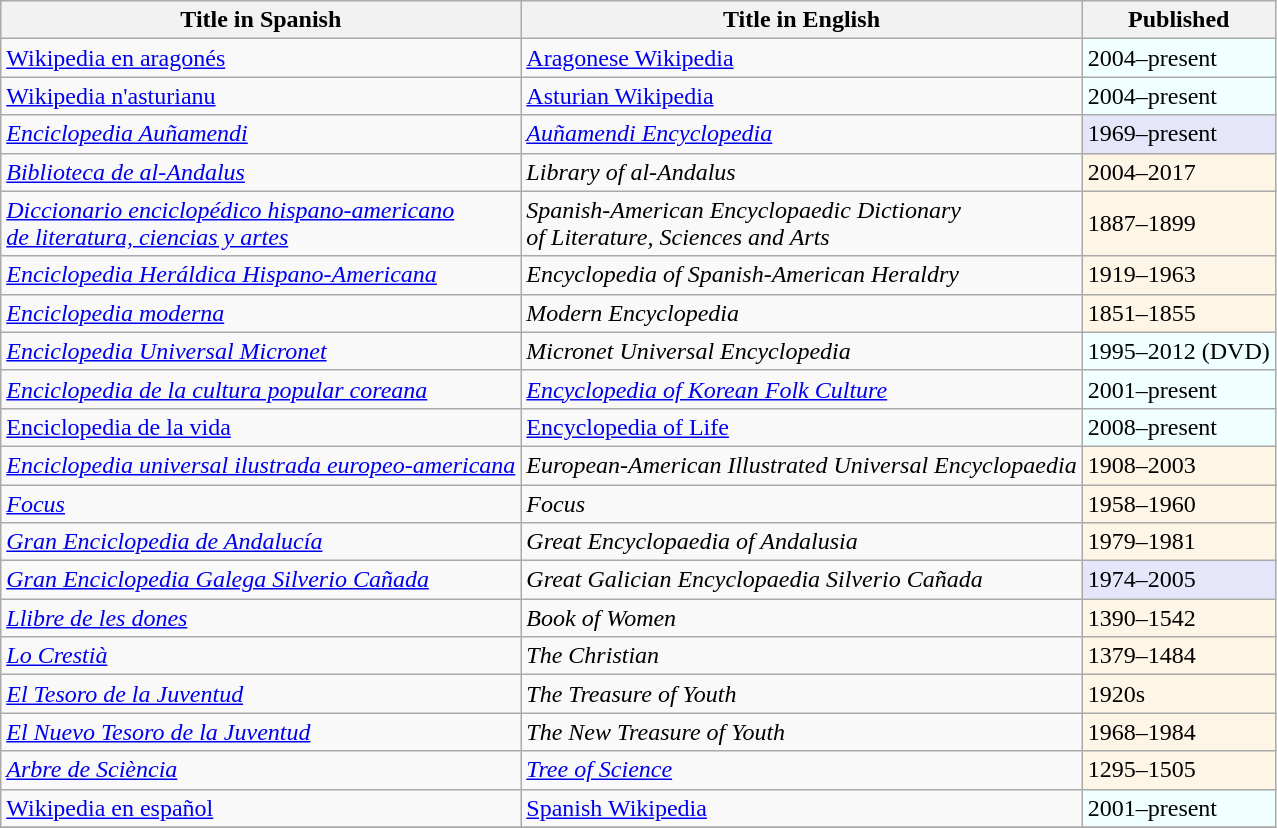<table class="wikitable sortable">
<tr>
<th>Title in Spanish</th>
<th>Title in English</th>
<th>Published</th>
</tr>
<tr>
<td><a href='#'>Wikipedia en aragonés</a></td>
<td><a href='#'>Aragonese Wikipedia</a></td>
<td style="background:Azure">2004–present</td>
</tr>
<tr>
<td><a href='#'>Wikipedia n'asturianu</a></td>
<td><a href='#'>Asturian Wikipedia</a></td>
<td style="background:Azure">2004–present</td>
</tr>
<tr>
<td><em><a href='#'>Enciclopedia Auñamendi</a></em></td>
<td><em><a href='#'>Auñamendi Encyclopedia</a></em></td>
<td style="background:Lavender">1969–present</td>
</tr>
<tr>
<td><em><a href='#'>Biblioteca de al-Andalus</a></em></td>
<td><em>Library of al-Andalus</em></td>
<td style="background:OldLace">2004–2017</td>
</tr>
<tr>
<td><em><a href='#'>Diccionario enciclopédico hispano-americano<br>de literatura, ciencias y artes</a></em></td>
<td><em>Spanish-American Encyclopaedic Dictionary<br>of Literature, Sciences and Arts</em></td>
<td style="background:OldLace">1887–1899</td>
</tr>
<tr>
<td><em><a href='#'>Enciclopedia Heráldica Hispano-Americana</a></em></td>
<td><em>Encyclopedia of Spanish-American Heraldry</em></td>
<td style="background:OldLace">1919–1963</td>
</tr>
<tr>
<td><em><a href='#'>Enciclopedia moderna</a></em></td>
<td><em>Modern Encyclopedia</em></td>
<td style="background:OldLace">1851–1855</td>
</tr>
<tr>
<td><em><a href='#'>Enciclopedia Universal Micronet</a></em></td>
<td><em>Micronet Universal Encyclopedia</em></td>
<td style="background:Azure">1995–2012 (DVD)</td>
</tr>
<tr>
<td><em><a href='#'>Enciclopedia de la cultura popular coreana</a></em></td>
<td><em><a href='#'>Encyclopedia of Korean Folk Culture</a></em></td>
<td style="background:Azure">2001–present</td>
</tr>
<tr>
<td><a href='#'>Enciclopedia de la vida</a></td>
<td><a href='#'>Encyclopedia of Life</a></td>
<td style="background:Azure">2008–present</td>
</tr>
<tr>
<td><em><a href='#'>Enciclopedia universal ilustrada europeo-americana</a></em></td>
<td><em>European-American Illustrated Universal Encyclopaedia</em></td>
<td style="background:OldLace">1908–2003</td>
</tr>
<tr>
<td><em><a href='#'>Focus</a></em></td>
<td><em>Focus</em></td>
<td style="background:OldLace">1958–1960</td>
</tr>
<tr>
<td><em><a href='#'>Gran Enciclopedia de Andalucía</a></em></td>
<td><em>Great Encyclopaedia of Andalusia</em></td>
<td style="background:OldLace">1979–1981</td>
</tr>
<tr>
<td><em><a href='#'>Gran Enciclopedia Galega Silverio Cañada</a></em></td>
<td><em>Great Galician Encyclopaedia Silverio Cañada</em></td>
<td style="background:Lavender">1974–2005</td>
</tr>
<tr>
<td><em><a href='#'>Llibre de les dones</a></em></td>
<td><em>Book of Women</em></td>
<td style="background:OldLace"> 1390–1542</td>
</tr>
<tr>
<td><em><a href='#'>Lo Crestià</a></em></td>
<td><em>The Christian</em></td>
<td style="background:OldLace"> 1379–1484</td>
</tr>
<tr>
<td><em><a href='#'>El Tesoro de la Juventud</a></em></td>
<td><em>The Treasure of Youth</em></td>
<td style="background:OldLace"> 1920s</td>
</tr>
<tr>
<td><em><a href='#'>El Nuevo Tesoro de la Juventud</a></em></td>
<td><em>The New Treasure of Youth</em></td>
<td style="background:OldLace"> 1968–1984</td>
</tr>
<tr>
<td><em><a href='#'>Arbre de Sciència</a></em></td>
<td><em><a href='#'>Tree of Science</a></em></td>
<td style="background:OldLace"> 1295–1505</td>
</tr>
<tr>
<td><a href='#'>Wikipedia en español</a></td>
<td><a href='#'>Spanish Wikipedia</a></td>
<td style="background:Azure">2001–present</td>
</tr>
<tr>
</tr>
</table>
